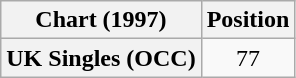<table class="wikitable plainrowheaders">
<tr>
<th>Chart (1997)</th>
<th>Position</th>
</tr>
<tr>
<th scope="row">UK Singles (OCC)</th>
<td align="center">77</td>
</tr>
</table>
